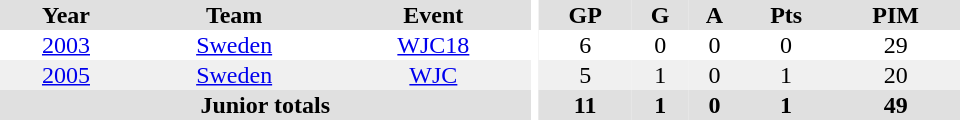<table border="0" cellpadding="1" cellspacing="0" ID="Table3" style="text-align:center; width:40em">
<tr ALIGN="center" bgcolor="#e0e0e0">
<th>Year</th>
<th>Team</th>
<th>Event</th>
<th rowspan="99" bgcolor="#ffffff"></th>
<th>GP</th>
<th>G</th>
<th>A</th>
<th>Pts</th>
<th>PIM</th>
</tr>
<tr>
<td><a href='#'>2003</a></td>
<td><a href='#'>Sweden</a></td>
<td><a href='#'>WJC18</a></td>
<td>6</td>
<td>0</td>
<td>0</td>
<td>0</td>
<td>29</td>
</tr>
<tr bgcolor="#f0f0f0">
<td><a href='#'>2005</a></td>
<td><a href='#'>Sweden</a></td>
<td><a href='#'>WJC</a></td>
<td>5</td>
<td>1</td>
<td>0</td>
<td>1</td>
<td>20</td>
</tr>
<tr bgcolor="#e0e0e0">
<th colspan="3">Junior totals</th>
<th>11</th>
<th>1</th>
<th>0</th>
<th>1</th>
<th>49</th>
</tr>
</table>
